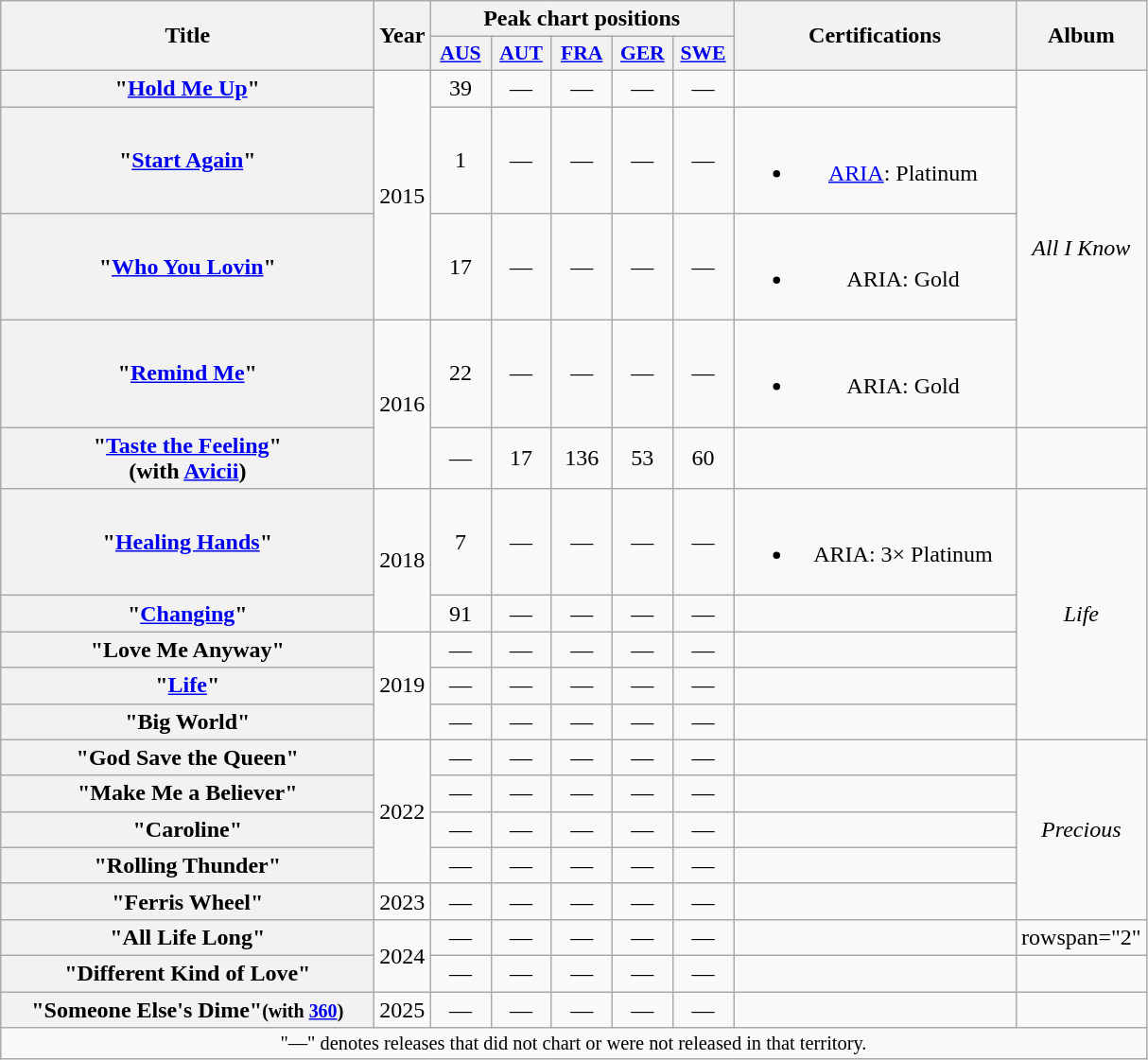<table class="wikitable plainrowheaders" style="text-align:center;" border="1">
<tr>
<th scope="col" rowspan="2" style="width:16em;">Title</th>
<th scope="col" rowspan="2">Year</th>
<th scope="col" colspan="5">Peak chart positions</th>
<th scope="col" rowspan="2" style="width:12em;">Certifications</th>
<th scope="col" rowspan="2">Album</th>
</tr>
<tr>
<th scope="col" style="width:2.5em;font-size:90%;"><a href='#'>AUS</a><br></th>
<th scope="col" style="width:2.5em;font-size:90%;"><a href='#'>AUT</a><br></th>
<th scope="col" style="width:2.5em;font-size:90%;"><a href='#'>FRA</a><br></th>
<th scope="col" style="width:2.5em;font-size:90%;"><a href='#'>GER</a><br></th>
<th scope="col" style="width:2.5em;font-size:90%;"><a href='#'>SWE</a><br></th>
</tr>
<tr>
<th scope="row">"<a href='#'>Hold Me Up</a>"</th>
<td rowspan="3">2015</td>
<td>39</td>
<td>—</td>
<td>—</td>
<td>—</td>
<td>—</td>
<td></td>
<td rowspan="4"><em>All I Know</em></td>
</tr>
<tr>
<th scope="row">"<a href='#'>Start Again</a>"</th>
<td>1</td>
<td>—</td>
<td>—</td>
<td>—</td>
<td>—</td>
<td><br><ul><li><a href='#'>ARIA</a>: Platinum</li></ul></td>
</tr>
<tr>
<th scope="row">"<a href='#'>Who You Lovin</a>"</th>
<td>17</td>
<td>—</td>
<td>—</td>
<td>—</td>
<td>—</td>
<td><br><ul><li>ARIA: Gold</li></ul></td>
</tr>
<tr>
<th scope="row">"<a href='#'>Remind Me</a>"</th>
<td rowspan="2">2016</td>
<td>22</td>
<td>—</td>
<td>—</td>
<td>—</td>
<td>—</td>
<td><br><ul><li>ARIA: Gold</li></ul></td>
</tr>
<tr>
<th scope="row">"<a href='#'>Taste the Feeling</a>"<br><span>(with <a href='#'>Avicii</a>)</span></th>
<td>—</td>
<td>17</td>
<td>136</td>
<td>53</td>
<td>60</td>
<td></td>
<td></td>
</tr>
<tr>
<th scope="row">"<a href='#'>Healing Hands</a>"</th>
<td rowspan="2">2018</td>
<td>7</td>
<td>—</td>
<td>—</td>
<td>—</td>
<td>—</td>
<td><br><ul><li>ARIA: 3× Platinum</li></ul></td>
<td rowspan="5"><em>Life</em></td>
</tr>
<tr>
<th scope="row">"<a href='#'>Changing</a>"</th>
<td>91</td>
<td>—</td>
<td>—</td>
<td>—</td>
<td>—</td>
<td></td>
</tr>
<tr>
<th scope="row">"Love Me Anyway"</th>
<td rowspan="3">2019</td>
<td>—</td>
<td>—</td>
<td>—</td>
<td>—</td>
<td>—</td>
<td></td>
</tr>
<tr>
<th scope="row">"<a href='#'>Life</a>"</th>
<td>—</td>
<td>—</td>
<td>—</td>
<td>—</td>
<td>—</td>
<td></td>
</tr>
<tr>
<th scope="row">"Big World"</th>
<td>—</td>
<td>—</td>
<td>—</td>
<td>—</td>
<td>—</td>
<td></td>
</tr>
<tr>
<th scope="row">"God Save the Queen"</th>
<td rowspan="4">2022</td>
<td>—</td>
<td>—</td>
<td>—</td>
<td>—</td>
<td>—</td>
<td></td>
<td rowspan="5"><em>Precious</em></td>
</tr>
<tr>
<th scope="row">"Make Me a Believer"</th>
<td>—</td>
<td>—</td>
<td>—</td>
<td>—</td>
<td>—</td>
<td></td>
</tr>
<tr>
<th scope="row">"Caroline"</th>
<td>—</td>
<td>—</td>
<td>—</td>
<td>—</td>
<td>—</td>
<td></td>
</tr>
<tr>
<th scope="row">"Rolling Thunder"</th>
<td>—</td>
<td>—</td>
<td>—</td>
<td>—</td>
<td>—</td>
<td></td>
</tr>
<tr>
<th scope="row">"Ferris Wheel"</th>
<td>2023</td>
<td>—</td>
<td>—</td>
<td>—</td>
<td>—</td>
<td>—</td>
<td></td>
</tr>
<tr>
<th scope="row">"All Life Long"</th>
<td rowspan="2">2024</td>
<td>—</td>
<td>—</td>
<td>—</td>
<td>—</td>
<td>—</td>
<td></td>
<td>rowspan="2" </td>
</tr>
<tr>
<th scope="row">"Different Kind of Love"</th>
<td>—</td>
<td>—</td>
<td>—</td>
<td>—</td>
<td>—</td>
<td></td>
</tr>
<tr>
<th scope="row">"Someone Else's Dime"<small>(with <a href='#'>360</a>)</small></th>
<td>2025</td>
<td>—</td>
<td>—</td>
<td>—</td>
<td>—</td>
<td>—</td>
<td></td>
<td></td>
</tr>
<tr>
<td colspan="15" style="font-size:85%">"—" denotes releases that did not chart or were not released in that territory.</td>
</tr>
</table>
